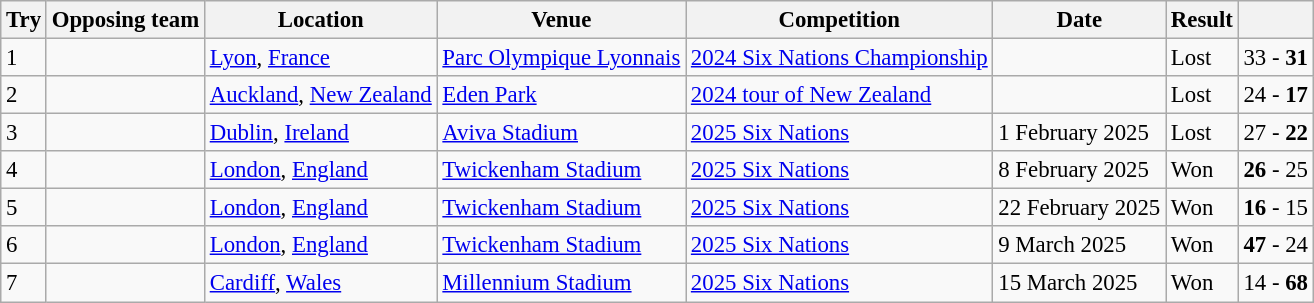<table class="wikitable sortable" style="font-size:95%">
<tr>
<th>Try</th>
<th>Opposing team</th>
<th>Location</th>
<th>Venue</th>
<th>Competition</th>
<th>Date</th>
<th>Result</th>
<th></th>
</tr>
<tr>
<td>1</td>
<td></td>
<td><a href='#'>Lyon</a>, <a href='#'>France</a></td>
<td><a href='#'>Parc Olympique Lyonnais</a></td>
<td><a href='#'>2024 Six Nations Championship</a></td>
<td></td>
<td>Lost</td>
<td>33 - <strong>31</strong></td>
</tr>
<tr>
<td>2</td>
<td></td>
<td><a href='#'>Auckland</a>, <a href='#'>New Zealand</a></td>
<td><a href='#'>Eden Park</a></td>
<td><a href='#'>2024 tour of New Zealand</a></td>
<td></td>
<td>Lost</td>
<td>24 - <strong>17</strong></td>
</tr>
<tr>
<td>3</td>
<td></td>
<td><a href='#'>Dublin</a>, <a href='#'>Ireland</a></td>
<td><a href='#'>Aviva Stadium</a></td>
<td><a href='#'>2025 Six Nations</a></td>
<td>1 February 2025</td>
<td>Lost</td>
<td>27 - <strong>22</strong></td>
</tr>
<tr>
<td>4</td>
<td></td>
<td><a href='#'>London</a>, <a href='#'>England</a></td>
<td><a href='#'>Twickenham Stadium</a></td>
<td><a href='#'>2025 Six Nations</a></td>
<td>8 February 2025</td>
<td>Won</td>
<td><strong>26</strong> - 25</td>
</tr>
<tr>
<td>5</td>
<td></td>
<td><a href='#'>London</a>, <a href='#'>England</a></td>
<td><a href='#'>Twickenham Stadium</a></td>
<td><a href='#'>2025 Six Nations</a></td>
<td>22 February 2025</td>
<td>Won</td>
<td><strong>16</strong> - 15</td>
</tr>
<tr>
<td>6</td>
<td></td>
<td><a href='#'>London</a>, <a href='#'>England</a></td>
<td><a href='#'>Twickenham Stadium</a></td>
<td><a href='#'>2025 Six Nations</a></td>
<td>9 March 2025</td>
<td>Won</td>
<td><strong>47</strong> - 24</td>
</tr>
<tr>
<td>7</td>
<td></td>
<td><a href='#'>Cardiff</a>, <a href='#'>Wales</a></td>
<td><a href='#'>Millennium Stadium</a></td>
<td><a href='#'>2025 Six Nations</a></td>
<td>15 March 2025</td>
<td>Won</td>
<td>14 - <strong>68</strong></td>
</tr>
</table>
